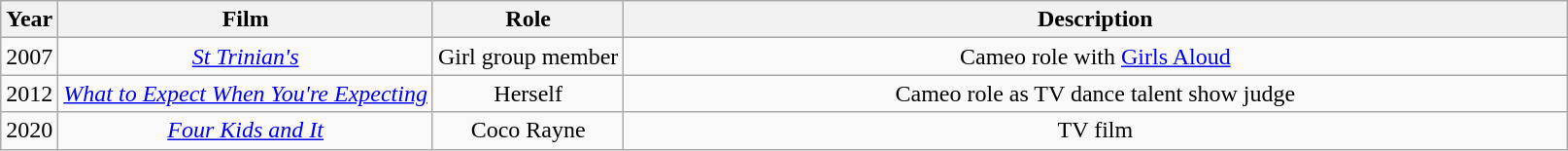<table class="wikitable sortable plainrowheaders" style="text-align:center;">
<tr>
<th scope="col">Year</th>
<th scope="col">Film</th>
<th scope="col">Role</th>
<th scope="col" class="unsortable" style="width: 40em;">Description</th>
</tr>
<tr>
<td>2007</td>
<td><em><a href='#'>St Trinian's</a> </em></td>
<td>Girl group member</td>
<td>Cameo role with <a href='#'>Girls Aloud</a></td>
</tr>
<tr>
<td>2012</td>
<td><em><a href='#'>What to Expect When You're Expecting</a></em></td>
<td>Herself</td>
<td>Cameo role as TV dance talent show judge</td>
</tr>
<tr>
<td>2020</td>
<td><em><a href='#'>Four Kids and It</a></em></td>
<td>Coco Rayne</td>
<td>TV film</td>
</tr>
</table>
